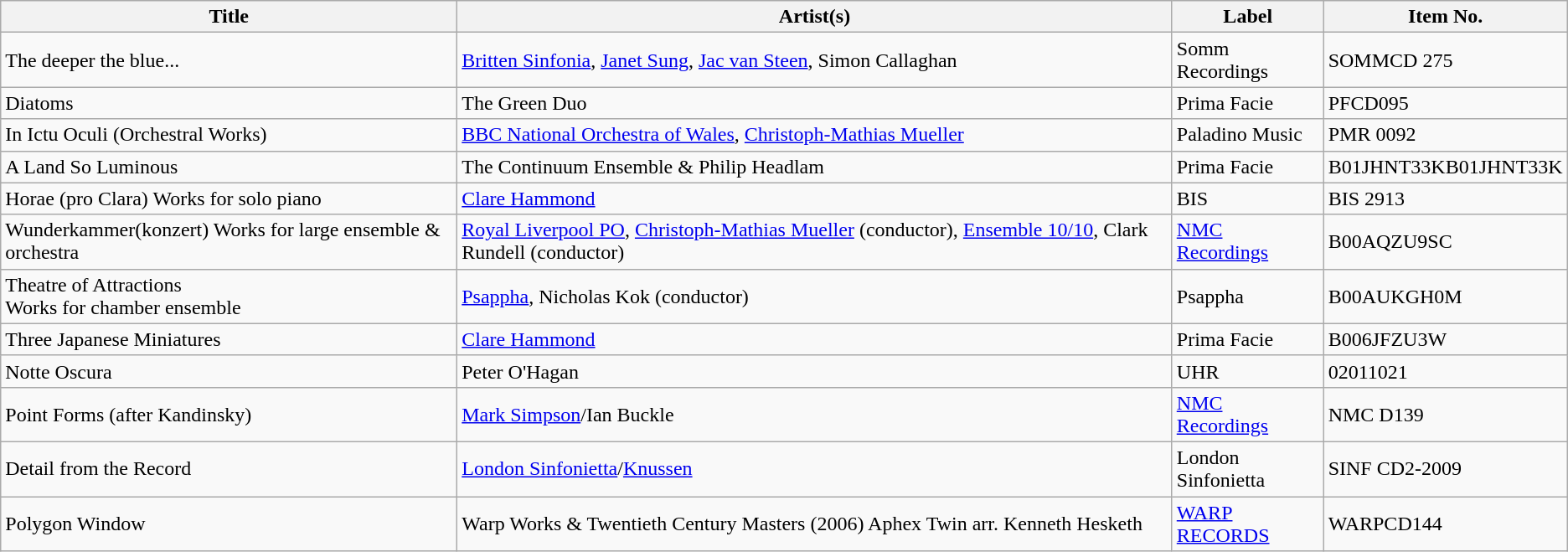<table class="wikitable">
<tr>
<th>Title</th>
<th>Artist(s)</th>
<th>Label</th>
<th>Item No.</th>
</tr>
<tr>
<td>The deeper the blue...</td>
<td><a href='#'>Britten Sinfonia</a>, <a href='#'>Janet Sung</a>, <a href='#'>Jac van Steen</a>, Simon Callaghan</td>
<td>Somm Recordings</td>
<td>SOMMCD 275</td>
</tr>
<tr>
<td>Diatoms</td>
<td>The Green Duo</td>
<td>Prima Facie</td>
<td>PFCD095</td>
</tr>
<tr>
<td>In Ictu Oculi (Orchestral Works)</td>
<td><a href='#'>BBC National Orchestra of Wales</a>, <a href='#'>Christoph-Mathias Mueller</a></td>
<td>Paladino Music</td>
<td>PMR 0092</td>
</tr>
<tr>
<td>A Land So Luminous</td>
<td>The Continuum Ensemble & Philip Headlam</td>
<td>Prima Facie</td>
<td>B01JHNT33KB01JHNT33K</td>
</tr>
<tr>
<td>Horae (pro Clara) Works for solo piano</td>
<td><a href='#'>Clare Hammond</a></td>
<td>BIS</td>
<td>BIS 2913</td>
</tr>
<tr>
<td>Wunderkammer(konzert) Works for large ensemble & orchestra</td>
<td><a href='#'>Royal Liverpool PO</a>, <a href='#'>Christoph-Mathias Mueller</a> (conductor), <a href='#'>Ensemble 10/10</a>, Clark Rundell (conductor)</td>
<td><a href='#'>NMC Recordings</a></td>
<td>B00AQZU9SC</td>
</tr>
<tr>
<td>Theatre of Attractions<br>Works for chamber ensemble</td>
<td><a href='#'>Psappha</a>, Nicholas Kok (conductor)</td>
<td>Psappha</td>
<td>B00AUKGH0M</td>
</tr>
<tr>
<td>Three Japanese Miniatures</td>
<td><a href='#'>Clare Hammond</a></td>
<td>Prima Facie</td>
<td>B006JFZU3W</td>
</tr>
<tr>
<td>Notte Oscura</td>
<td>Peter O'Hagan</td>
<td>UHR</td>
<td>02011021</td>
</tr>
<tr>
<td>Point Forms (after Kandinsky)</td>
<td><a href='#'>Mark Simpson</a>/Ian Buckle</td>
<td><a href='#'>NMC Recordings</a></td>
<td>NMC D139</td>
</tr>
<tr>
<td>Detail from the Record</td>
<td><a href='#'>London Sinfonietta</a>/<a href='#'>Knussen</a></td>
<td>London Sinfonietta</td>
<td>SINF CD2-2009</td>
</tr>
<tr>
<td>Polygon Window</td>
<td>Warp Works & Twentieth Century Masters (2006) Aphex Twin arr. Kenneth Hesketh</td>
<td><a href='#'>WARP RECORDS</a></td>
<td>WARPCD144</td>
</tr>
</table>
